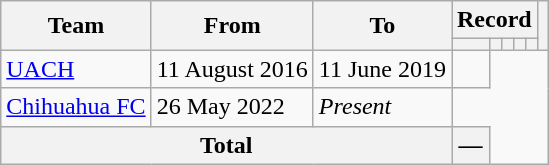<table class=wikitable style="text-align:center">
<tr>
<th rowspan=2>Team</th>
<th rowspan=2>From</th>
<th rowspan=2>To</th>
<th colspan=5>Record</th>
<th rowspan=2></th>
</tr>
<tr>
<th></th>
<th></th>
<th></th>
<th></th>
<th></th>
</tr>
<tr>
<td align=left><a href='#'>UACH</a></td>
<td align=left>11 August 2016</td>
<td align=left>11 June 2019<br></td>
<td></td>
</tr>
<tr>
<td align=left><a href='#'>Chihuahua FC</a></td>
<td align=left>26 May 2022</td>
<td align=left><em>Present</em><br></td>
</tr>
<tr>
<th colspan=3>Total<br></th>
<th>—</th>
</tr>
</table>
